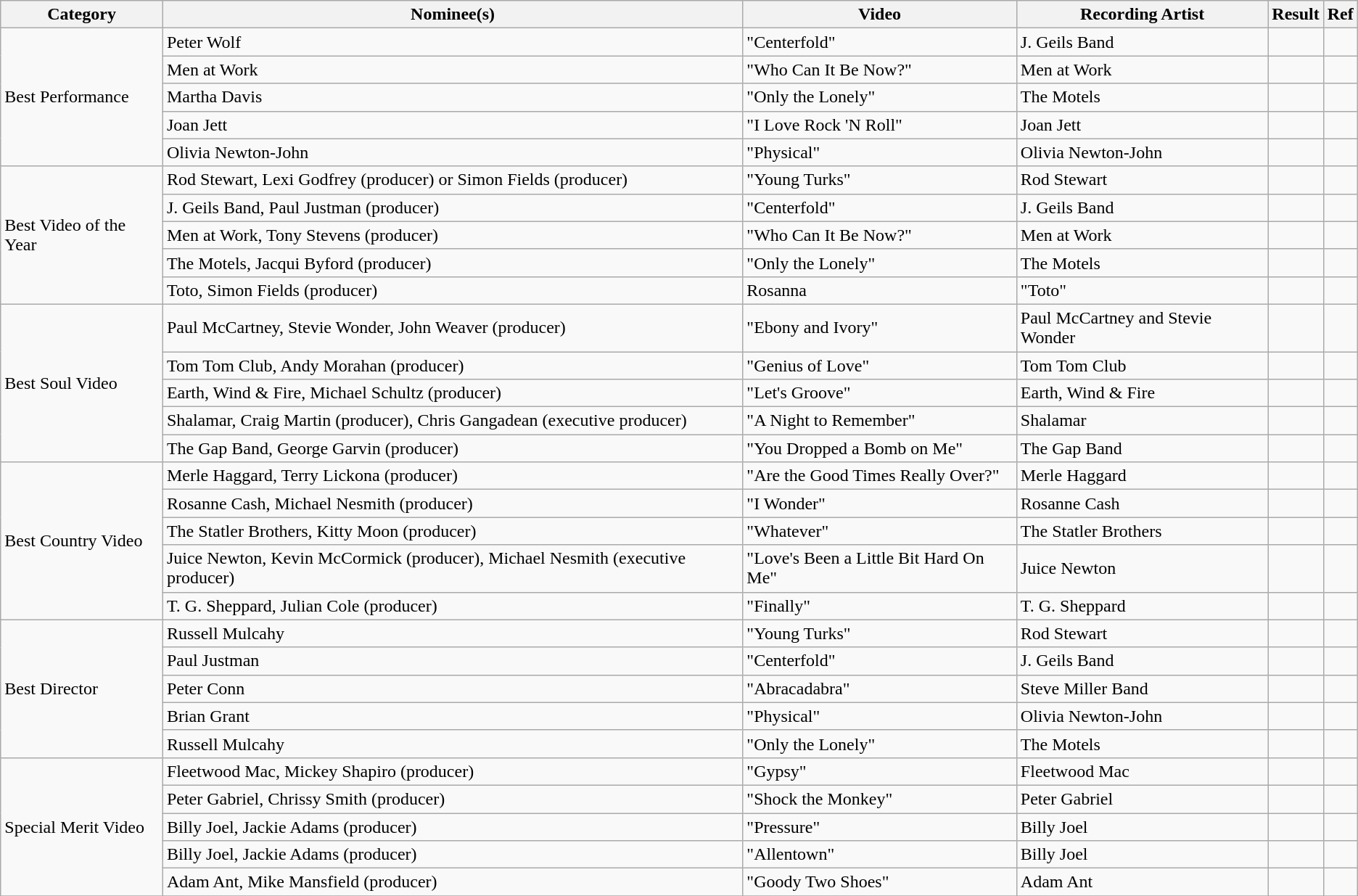<table class="wikitable" border="1">
<tr>
<th>Category</th>
<th>Nominee(s)</th>
<th>Video</th>
<th>Recording Artist</th>
<th>Result</th>
<th>Ref</th>
</tr>
<tr>
<td rowspan="5">Best Performance</td>
<td>Peter Wolf</td>
<td>"Centerfold"</td>
<td>J. Geils Band</td>
<td></td>
<td></td>
</tr>
<tr>
<td>Men at Work</td>
<td>"Who Can It Be Now?"</td>
<td>Men at Work</td>
<td></td>
<td></td>
</tr>
<tr>
<td>Martha Davis</td>
<td>"Only the Lonely"</td>
<td>The Motels</td>
<td></td>
<td></td>
</tr>
<tr>
<td>Joan Jett</td>
<td>"I Love Rock 'N Roll"</td>
<td>Joan Jett</td>
<td></td>
<td></td>
</tr>
<tr>
<td>Olivia Newton-John</td>
<td>"Physical"</td>
<td>Olivia Newton-John</td>
<td></td>
<td></td>
</tr>
<tr>
<td rowspan="5">Best Video of the Year</td>
<td>Rod Stewart, Lexi Godfrey (producer) or Simon Fields (producer)</td>
<td>"Young Turks"</td>
<td>Rod Stewart</td>
<td></td>
<td></td>
</tr>
<tr>
<td>J. Geils Band, Paul Justman (producer)</td>
<td>"Centerfold"</td>
<td>J. Geils Band</td>
<td></td>
<td></td>
</tr>
<tr>
<td>Men at Work, Tony Stevens (producer)</td>
<td>"Who Can It Be Now?"</td>
<td>Men at Work</td>
<td></td>
<td></td>
</tr>
<tr>
<td>The Motels, Jacqui Byford (producer)</td>
<td>"Only the Lonely"</td>
<td>The Motels</td>
<td></td>
<td></td>
</tr>
<tr>
<td>Toto, Simon Fields (producer)</td>
<td>Rosanna</td>
<td>"Toto"</td>
<td></td>
<td></td>
</tr>
<tr>
<td rowspan="5">Best Soul Video</td>
<td>Paul McCartney, Stevie Wonder, John Weaver (producer)</td>
<td>"Ebony and Ivory"</td>
<td>Paul McCartney and Stevie Wonder</td>
<td></td>
<td></td>
</tr>
<tr>
<td>Tom Tom Club, Andy Morahan (producer)</td>
<td>"Genius of Love"</td>
<td>Tom Tom Club</td>
<td></td>
<td></td>
</tr>
<tr>
<td>Earth, Wind & Fire, Michael Schultz  (producer)</td>
<td>"Let's Groove"</td>
<td>Earth, Wind & Fire</td>
<td></td>
<td></td>
</tr>
<tr>
<td>Shalamar, Craig Martin (producer), Chris Gangadean (executive producer)</td>
<td>"A Night to Remember"</td>
<td>Shalamar</td>
<td></td>
<td></td>
</tr>
<tr>
<td>The Gap Band, George Garvin (producer)</td>
<td>"You Dropped a Bomb on Me"</td>
<td>The Gap Band</td>
<td></td>
<td></td>
</tr>
<tr>
<td rowspan="5">Best Country Video</td>
<td>Merle Haggard, Terry Lickona (producer)</td>
<td>"Are the Good Times Really Over?"</td>
<td>Merle Haggard</td>
<td></td>
<td></td>
</tr>
<tr>
<td>Rosanne Cash, Michael Nesmith (producer)</td>
<td>"I Wonder"</td>
<td>Rosanne Cash</td>
<td></td>
<td></td>
</tr>
<tr>
<td>The Statler Brothers, Kitty Moon (producer)</td>
<td>"Whatever"</td>
<td>The Statler Brothers</td>
<td></td>
<td></td>
</tr>
<tr>
<td>Juice Newton, Kevin McCormick (producer), Michael Nesmith (executive producer)</td>
<td>"Love's Been a Little Bit Hard On Me"</td>
<td>Juice Newton</td>
<td></td>
<td></td>
</tr>
<tr>
<td>T. G. Sheppard, Julian Cole (producer)</td>
<td>"Finally"</td>
<td>T. G. Sheppard</td>
<td></td>
<td></td>
</tr>
<tr>
<td rowspan="5">Best Director</td>
<td>Russell Mulcahy</td>
<td>"Young Turks"</td>
<td>Rod Stewart</td>
<td></td>
<td></td>
</tr>
<tr>
<td>Paul Justman</td>
<td>"Centerfold"</td>
<td>J. Geils Band</td>
<td></td>
<td></td>
</tr>
<tr>
<td>Peter Conn</td>
<td>"Abracadabra"</td>
<td>Steve Miller Band</td>
<td></td>
<td></td>
</tr>
<tr>
<td>Brian Grant</td>
<td>"Physical"</td>
<td>Olivia Newton-John</td>
<td></td>
<td></td>
</tr>
<tr>
<td>Russell Mulcahy</td>
<td>"Only the Lonely"</td>
<td>The Motels</td>
<td></td>
<td></td>
</tr>
<tr>
<td rowspan="5">Special Merit Video</td>
<td>Fleetwood Mac, Mickey Shapiro (producer)</td>
<td>"Gypsy"</td>
<td>Fleetwood Mac</td>
<td></td>
<td></td>
</tr>
<tr>
<td>Peter Gabriel, Chrissy Smith (producer)</td>
<td>"Shock the Monkey"</td>
<td>Peter Gabriel</td>
<td></td>
<td></td>
</tr>
<tr>
<td>Billy Joel, Jackie Adams (producer)</td>
<td>"Pressure"</td>
<td>Billy Joel</td>
<td></td>
<td></td>
</tr>
<tr>
<td>Billy Joel, Jackie Adams (producer)</td>
<td>"Allentown"</td>
<td>Billy Joel</td>
<td></td>
<td></td>
</tr>
<tr>
<td>Adam Ant, Mike Mansfield (producer)</td>
<td>"Goody Two Shoes"</td>
<td>Adam Ant</td>
<td></td>
<td></td>
</tr>
<tr>
</tr>
</table>
